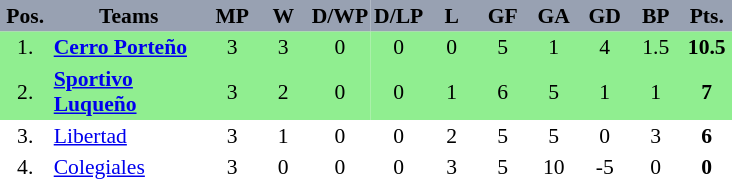<table class="sortable"  align=center style="font-size: 90%; border-collapse:collapse" border=0 cellspacing=0 cellpadding=2>
<tr align=center bgcolor=#98A1B2>
<th width=30><span>Pos.</span></th>
<th width=100>Teams</th>
<th width=30><span>MP</span></th>
<th width=30><span>W</span></th>
<th width=30><span>D/WP</span></th>
<th width=30><span>D/LP</span></th>
<th width=30><span>L</span></th>
<th width=30><span>GF</span></th>
<th width=30><span>GA</span></th>
<th width=30><span>GD</span></th>
<th width=30><span>BP</span></th>
<th width=30><span>Pts.</span></th>
</tr>
<tr align=center style="background: #90EE90">
<td>1.</td>
<td align="left"><strong><a href='#'>Cerro Porteño</a></strong></td>
<td>3</td>
<td>3</td>
<td>0</td>
<td>0</td>
<td>0</td>
<td>5</td>
<td>1</td>
<td>4</td>
<td>1.5</td>
<td><strong>10.5</strong></td>
</tr>
<tr align=center style="background: #90EE90">
<td>2.</td>
<td align="left"><strong><a href='#'>Sportivo Luqueño</a></strong></td>
<td>3</td>
<td>2</td>
<td>0</td>
<td>0</td>
<td>1</td>
<td>6</td>
<td>5</td>
<td>1</td>
<td>1</td>
<td><strong>7</strong></td>
</tr>
<tr align=center>
<td>3.</td>
<td align="left"><a href='#'>Libertad</a></td>
<td>3</td>
<td>1</td>
<td>0</td>
<td>0</td>
<td>2</td>
<td>5</td>
<td>5</td>
<td>0</td>
<td>3</td>
<td><strong>6</strong></td>
</tr>
<tr align=center>
<td>4.</td>
<td align="left"><a href='#'>Colegiales</a></td>
<td>3</td>
<td>0</td>
<td>0</td>
<td>0</td>
<td>3</td>
<td>5</td>
<td>10</td>
<td>-5</td>
<td>0</td>
<td><strong>0</strong></td>
</tr>
</table>
